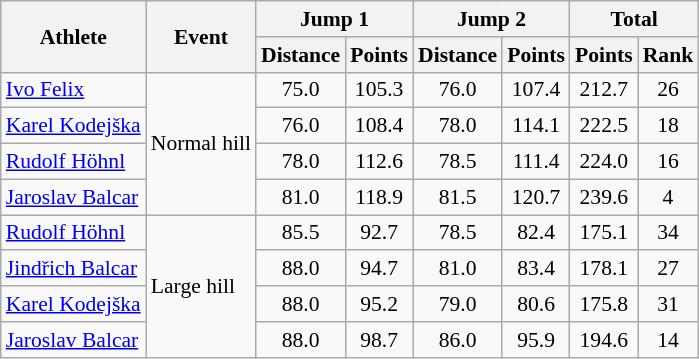<table class="wikitable" style="font-size:90%">
<tr>
<th rowspan="2">Athlete</th>
<th rowspan="2">Event</th>
<th colspan="2">Jump 1</th>
<th colspan="2">Jump 2</th>
<th colspan="2">Total</th>
</tr>
<tr>
<th>Distance</th>
<th>Points</th>
<th>Distance</th>
<th>Points</th>
<th>Points</th>
<th>Rank</th>
</tr>
<tr>
<td><a href='#'>Ivo Felix</a></td>
<td rowspan="4">Normal hill</td>
<td align="center">75.0</td>
<td align="center">105.3</td>
<td align="center">76.0</td>
<td align="center">107.4</td>
<td align="center">212.7</td>
<td align="center">26</td>
</tr>
<tr>
<td><a href='#'>Karel Kodejška</a></td>
<td align="center">76.0</td>
<td align="center">108.4</td>
<td align="center">78.0</td>
<td align="center">114.1</td>
<td align="center">222.5</td>
<td align="center">18</td>
</tr>
<tr>
<td><a href='#'>Rudolf Höhnl</a></td>
<td align="center">78.0</td>
<td align="center">112.6</td>
<td align="center">78.5</td>
<td align="center">111.4</td>
<td align="center">224.0</td>
<td align="center">16</td>
</tr>
<tr>
<td><a href='#'>Jaroslav Balcar</a></td>
<td align="center">81.0</td>
<td align="center">118.9</td>
<td align="center">81.5</td>
<td align="center">120.7</td>
<td align="center">239.6</td>
<td align="center">4</td>
</tr>
<tr>
<td><a href='#'>Rudolf Höhnl</a></td>
<td rowspan="4">Large hill</td>
<td align="center">85.5</td>
<td align="center">92.7</td>
<td align="center">78.5</td>
<td align="center">82.4</td>
<td align="center">175.1</td>
<td align="center">34</td>
</tr>
<tr>
<td><a href='#'>Jindřich Balcar</a></td>
<td align="center">88.0</td>
<td align="center">94.7</td>
<td align="center">81.0</td>
<td align="center">83.4</td>
<td align="center">178.1</td>
<td align="center">27</td>
</tr>
<tr>
<td><a href='#'>Karel Kodejška</a></td>
<td align="center">88.0</td>
<td align="center">95.2</td>
<td align="center">79.0</td>
<td align="center">80.6</td>
<td align="center">175.8</td>
<td align="center">31</td>
</tr>
<tr>
<td><a href='#'>Jaroslav Balcar</a></td>
<td align="center">88.0</td>
<td align="center">98.7</td>
<td align="center">86.0</td>
<td align="center">95.9</td>
<td align="center">194.6</td>
<td align="center">14</td>
</tr>
</table>
